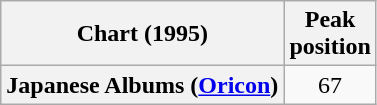<table class="wikitable sortable plainrowheaders" style="text-align:center">
<tr>
<th scope="col">Chart (1995)</th>
<th scope="col">Peak<br>position</th>
</tr>
<tr>
<th scope="row">Japanese Albums (<a href='#'>Oricon</a>)</th>
<td align="center">67</td>
</tr>
</table>
